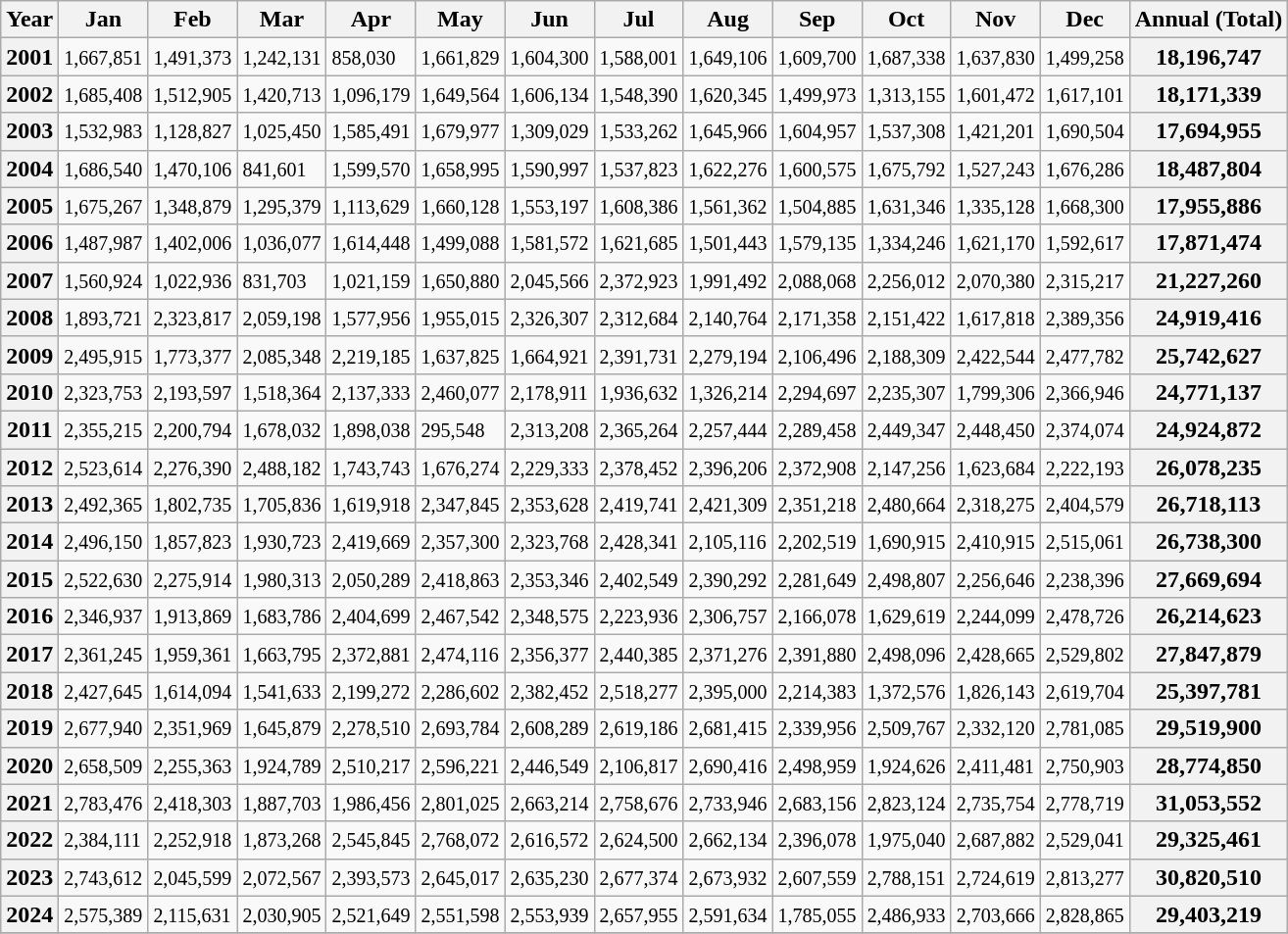<table class="wikitable">
<tr>
<th>Year</th>
<th>Jan</th>
<th>Feb</th>
<th>Mar</th>
<th>Apr</th>
<th>May</th>
<th>Jun</th>
<th>Jul</th>
<th>Aug</th>
<th>Sep</th>
<th>Oct</th>
<th>Nov</th>
<th>Dec</th>
<th>Annual (Total)</th>
</tr>
<tr>
<th>2001</th>
<td><small>1,667,851</small></td>
<td><small>1,491,373</small></td>
<td><small>1,242,131</small></td>
<td><small>858,030</small></td>
<td><small>1,661,829</small></td>
<td><small>1,604,300</small></td>
<td><small>1,588,001</small></td>
<td><small>1,649,106</small></td>
<td><small>1,609,700</small></td>
<td><small>1,687,338</small></td>
<td><small>1,637,830</small></td>
<td><small>1,499,258</small></td>
<th>18,196,747</th>
</tr>
<tr>
<th>2002</th>
<td><small>1,685,408</small></td>
<td><small>1,512,905</small></td>
<td><small>1,420,713</small></td>
<td><small>1,096,179</small></td>
<td><small>1,649,564</small></td>
<td><small>1,606,134</small></td>
<td><small>1,548,390</small></td>
<td><small>1,620,345</small></td>
<td><small>1,499,973</small></td>
<td><small>1,313,155</small></td>
<td><small>1,601,472</small></td>
<td><small>1,617,101</small></td>
<th>18,171,339</th>
</tr>
<tr>
<th>2003</th>
<td><small>1,532,983</small></td>
<td><small>1,128,827</small></td>
<td><small>1,025,450</small></td>
<td><small>1,585,491</small></td>
<td><small>1,679,977</small></td>
<td><small>1,309,029</small></td>
<td><small>1,533,262</small></td>
<td><small>1,645,966</small></td>
<td><small>1,604,957</small></td>
<td><small>1,537,308</small></td>
<td><small>1,421,201</small></td>
<td><small>1,690,504</small></td>
<th>17,694,955</th>
</tr>
<tr>
<th>2004</th>
<td><small>1,686,540</small></td>
<td><small>1,470,106</small></td>
<td><small>841,601</small></td>
<td><small>1,599,570</small></td>
<td><small>1,658,995</small></td>
<td><small>1,590,997</small></td>
<td><small>1,537,823</small></td>
<td><small>1,622,276</small></td>
<td><small>1,600,575</small></td>
<td><small>1,675,792</small></td>
<td><small>1,527,243</small></td>
<td><small>1,676,286</small></td>
<th>18,487,804</th>
</tr>
<tr>
<th>2005</th>
<td><small>1,675,267</small></td>
<td><small>1,348,879</small></td>
<td><small>1,295,379</small></td>
<td><small>1,113,629</small></td>
<td><small>1,660,128</small></td>
<td><small>1,553,197</small></td>
<td><small>1,608,386</small></td>
<td><small>1,561,362</small></td>
<td><small>1,504,885</small></td>
<td><small>1,631,346</small></td>
<td><small>1,335,128</small></td>
<td><small>1,668,300</small></td>
<th>17,955,886</th>
</tr>
<tr>
<th>2006</th>
<td><small>1,487,987</small></td>
<td><small>1,402,006</small></td>
<td><small>1,036,077</small></td>
<td><small>1,614,448</small></td>
<td><small>1,499,088</small></td>
<td><small>1,581,572</small></td>
<td><small>1,621,685</small></td>
<td><small>1,501,443</small></td>
<td><small>1,579,135</small></td>
<td><small>1,334,246</small></td>
<td><small>1,621,170</small></td>
<td><small>1,592,617</small></td>
<th>17,871,474</th>
</tr>
<tr>
<th>2007</th>
<td><small>1,560,924</small></td>
<td><small>1,022,936</small></td>
<td><small>831,703</small></td>
<td><small>1,021,159</small></td>
<td><small>1,650,880</small></td>
<td><small>2,045,566</small></td>
<td><small>2,372,923</small></td>
<td><small>1,991,492</small></td>
<td><small>2,088,068</small></td>
<td><small>2,256,012</small></td>
<td><small>2,070,380</small></td>
<td><small>2,315,217</small></td>
<th>21,227,260</th>
</tr>
<tr>
<th>2008</th>
<td><small>1,893,721</small></td>
<td><small>2,323,817</small></td>
<td><small>2,059,198</small></td>
<td><small>1,577,956</small></td>
<td><small>1,955,015</small></td>
<td><small>2,326,307</small></td>
<td><small>2,312,684</small></td>
<td><small>2,140,764</small></td>
<td><small>2,171,358</small></td>
<td><small>2,151,422</small></td>
<td><small>1,617,818</small></td>
<td><small>2,389,356</small></td>
<th>24,919,416</th>
</tr>
<tr>
<th>2009</th>
<td><small>2,495,915</small></td>
<td><small>1,773,377</small></td>
<td><small>2,085,348</small></td>
<td><small>2,219,185</small></td>
<td><small>1,637,825</small></td>
<td><small>1,664,921</small></td>
<td><small>2,391,731</small></td>
<td><small>2,279,194</small></td>
<td><small>2,106,496</small></td>
<td><small>2,188,309</small></td>
<td><small>2,422,544</small></td>
<td><small>2,477,782</small></td>
<th>25,742,627</th>
</tr>
<tr>
<th>2010</th>
<td><small>2,323,753</small></td>
<td><small>2,193,597</small></td>
<td><small>1,518,364</small></td>
<td><small>2,137,333</small></td>
<td><small>2,460,077</small></td>
<td><small>2,178,911</small></td>
<td><small>1,936,632</small></td>
<td><small>1,326,214</small></td>
<td><small>2,294,697</small></td>
<td><small>2,235,307</small></td>
<td><small>1,799,306</small></td>
<td><small>2,366,946</small></td>
<th>24,771,137</th>
</tr>
<tr>
<th>2011</th>
<td><small>2,355,215</small></td>
<td><small>2,200,794</small></td>
<td><small>1,678,032</small></td>
<td><small>1,898,038</small></td>
<td><small>295,548</small></td>
<td><small>2,313,208</small></td>
<td><small>2,365,264</small></td>
<td><small>2,257,444</small></td>
<td><small>2,289,458</small></td>
<td><small>2,449,347</small></td>
<td><small>2,448,450</small></td>
<td><small>2,374,074</small></td>
<th>24,924,872</th>
</tr>
<tr>
<th>2012</th>
<td><small>2,523,614</small></td>
<td><small>2,276,390</small></td>
<td><small>2,488,182</small></td>
<td><small>1,743,743</small></td>
<td><small>1,676,274</small></td>
<td><small>2,229,333</small></td>
<td><small>2,378,452</small></td>
<td><small>2,396,206</small></td>
<td><small>2,372,908</small></td>
<td><small>2,147,256</small></td>
<td><small>1,623,684</small></td>
<td><small>2,222,193</small></td>
<th>26,078,235</th>
</tr>
<tr>
<th>2013</th>
<td><small>2,492,365</small></td>
<td><small>1,802,735</small></td>
<td><small>1,705,836</small></td>
<td><small>1,619,918</small></td>
<td><small>2,347,845</small></td>
<td><small>2,353,628</small></td>
<td><small>2,419,741</small></td>
<td><small>2,421,309</small></td>
<td><small>2,351,218</small></td>
<td><small>2,480,664</small></td>
<td><small>2,318,275</small></td>
<td><small>2,404,579</small></td>
<th>26,718,113</th>
</tr>
<tr>
<th>2014</th>
<td><small>2,496,150</small></td>
<td><small>1,857,823</small></td>
<td><small>1,930,723</small></td>
<td><small>2,419,669</small></td>
<td><small>2,357,300</small></td>
<td><small>2,323,768</small></td>
<td><small>2,428,341</small></td>
<td><small>2,105,116</small></td>
<td><small>2,202,519</small></td>
<td><small>1,690,915</small></td>
<td><small>2,410,915</small></td>
<td><small>2,515,061</small></td>
<th>26,738,300</th>
</tr>
<tr>
<th>2015</th>
<td><small>2,522,630</small></td>
<td><small>2,275,914</small></td>
<td><small>1,980,313</small></td>
<td><small>2,050,289</small></td>
<td><small>2,418,863</small></td>
<td><small>2,353,346</small></td>
<td><small>2,402,549</small></td>
<td><small>2,390,292</small></td>
<td><small>2,281,649</small></td>
<td><small>2,498,807</small></td>
<td><small>2,256,646</small></td>
<td><small>2,238,396</small></td>
<th>27,669,694</th>
</tr>
<tr>
<th>2016</th>
<td><small>2,346,937</small></td>
<td><small>1,913,869</small></td>
<td><small>1,683,786</small></td>
<td><small>2,404,699</small></td>
<td><small>2,467,542</small></td>
<td><small>2,348,575</small></td>
<td><small>2,223,936</small></td>
<td><small>2,306,757</small></td>
<td><small>2,166,078</small></td>
<td><small>1,629,619</small></td>
<td><small>2,244,099</small></td>
<td><small>2,478,726</small></td>
<th>26,214,623</th>
</tr>
<tr>
<th>2017</th>
<td><small>2,361,245</small></td>
<td><small>1,959,361</small></td>
<td><small>1,663,795</small></td>
<td><small>2,372,881</small></td>
<td><small>2,474,116</small></td>
<td><small>2,356,377</small></td>
<td><small>2,440,385</small></td>
<td><small>2,371,276</small></td>
<td><small>2,391,880</small></td>
<td><small>2,498,096</small></td>
<td><small>2,428,665</small></td>
<td><small>2,529,802</small></td>
<th>27,847,879</th>
</tr>
<tr>
<th>2018</th>
<td><small>2,427,645</small></td>
<td><small>1,614,094</small></td>
<td><small>1,541,633</small></td>
<td><small>2,199,272</small></td>
<td><small>2,286,602</small></td>
<td><small>2,382,452</small></td>
<td><small>2,518,277</small></td>
<td><small>2,395,000</small></td>
<td><small>2,214,383</small></td>
<td><small>1,372,576</small></td>
<td><small>1,826,143</small></td>
<td><small>2,619,704</small></td>
<th>25,397,781</th>
</tr>
<tr>
<th>2019</th>
<td><small>2,677,940</small></td>
<td><small>2,351,969</small></td>
<td><small>1,645,879</small></td>
<td><small>2,278,510</small></td>
<td><small>2,693,784</small></td>
<td><small>2,608,289</small></td>
<td><small>2,619,186</small></td>
<td><small>2,681,415</small></td>
<td><small>2,339,956</small></td>
<td><small>2,509,767</small></td>
<td><small>2,332,120</small></td>
<td><small>2,781,085</small></td>
<th>29,519,900</th>
</tr>
<tr>
<th>2020</th>
<td><small>2,658,509</small></td>
<td><small>2,255,363</small></td>
<td><small>1,924,789</small></td>
<td><small>2,510,217</small></td>
<td><small>2,596,221</small></td>
<td><small>2,446,549</small></td>
<td><small>2,106,817</small></td>
<td><small>2,690,416</small></td>
<td><small>2,498,959</small></td>
<td><small>1,924,626</small></td>
<td><small>2,411,481</small></td>
<td><small>2,750,903</small></td>
<th>28,774,850</th>
</tr>
<tr>
<th>2021</th>
<td><small>2,783,476</small></td>
<td><small>2,418,303</small></td>
<td><small>1,887,703</small></td>
<td><small>1,986,456</small></td>
<td><small>2,801,025</small></td>
<td><small>2,663,214</small></td>
<td><small>2,758,676</small></td>
<td><small>2,733,946</small></td>
<td><small>2,683,156</small></td>
<td><small>2,823,124</small></td>
<td><small>2,735,754</small></td>
<td><small>2,778,719</small></td>
<th>31,053,552</th>
</tr>
<tr>
<th>2022</th>
<td><small>2,384,111</small></td>
<td><small>2,252,918</small></td>
<td><small>1,873,268</small></td>
<td><small>2,545,845</small></td>
<td><small>2,768,072</small></td>
<td><small>2,616,572</small></td>
<td><small>2,624,500</small></td>
<td><small>2,662,134</small></td>
<td><small>2,396,078</small></td>
<td><small>1,975,040</small></td>
<td><small>2,687,882</small></td>
<td><small>2,529,041</small></td>
<th>29,325,461</th>
</tr>
<tr>
<th>2023</th>
<td><small>2,743,612</small></td>
<td><small>2,045,599</small></td>
<td><small>2,072,567</small></td>
<td><small>2,393,573</small></td>
<td><small>2,645,017</small></td>
<td><small>2,635,230</small></td>
<td><small>2,677,374</small></td>
<td><small>2,673,932</small></td>
<td><small>2,607,559</small></td>
<td><small>2,788,151</small></td>
<td><small>2,724,619</small></td>
<td><small>2,813,277</small></td>
<th>30,820,510</th>
</tr>
<tr>
<th>2024</th>
<td><small>2,575,389</small></td>
<td><small>2,115,631</small></td>
<td><small>2,030,905</small></td>
<td><small>2,521,649</small></td>
<td><small>2,551,598</small></td>
<td><small>2,553,939</small></td>
<td><small>2,657,955</small></td>
<td><small>2,591,634</small></td>
<td><small>1,785,055</small></td>
<td><small>2,486,933</small></td>
<td><small>2,703,666</small></td>
<td><small>2,828,865</small></td>
<th>29,403,219</th>
</tr>
<tr>
</tr>
</table>
